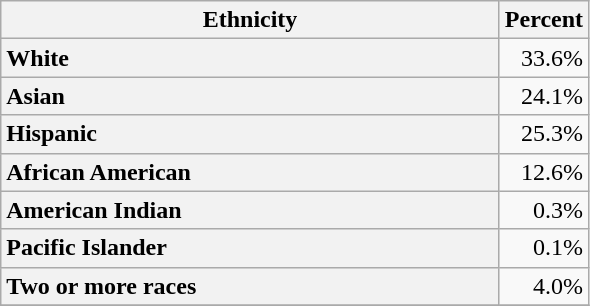<table class="wikitable">
<tr>
<th + style="text-align: center;">Ethnicity</th>
<th align="center">Percent</th>
</tr>
<tr>
<th + style="text-align: left;">White</th>
<td align="right">33.6%</td>
</tr>
<tr>
<th + style="text-align: left;">Asian</th>
<td align="right">24.1%</td>
</tr>
<tr>
<th + style="text-align: left;" width="325pt">Hispanic</th>
<td align="right">25.3%</td>
</tr>
<tr>
<th + style="text-align: left;">African American</th>
<td align="right">12.6%</td>
</tr>
<tr>
<th + style="text-align: left;">American Indian</th>
<td align="right">0.3%</td>
</tr>
<tr>
<th + style="text-align: left;">Pacific Islander</th>
<td align="right">0.1%</td>
</tr>
<tr>
<th + style="text-align: left;">Two or more races</th>
<td align="right">4.0%</td>
</tr>
<tr>
</tr>
</table>
